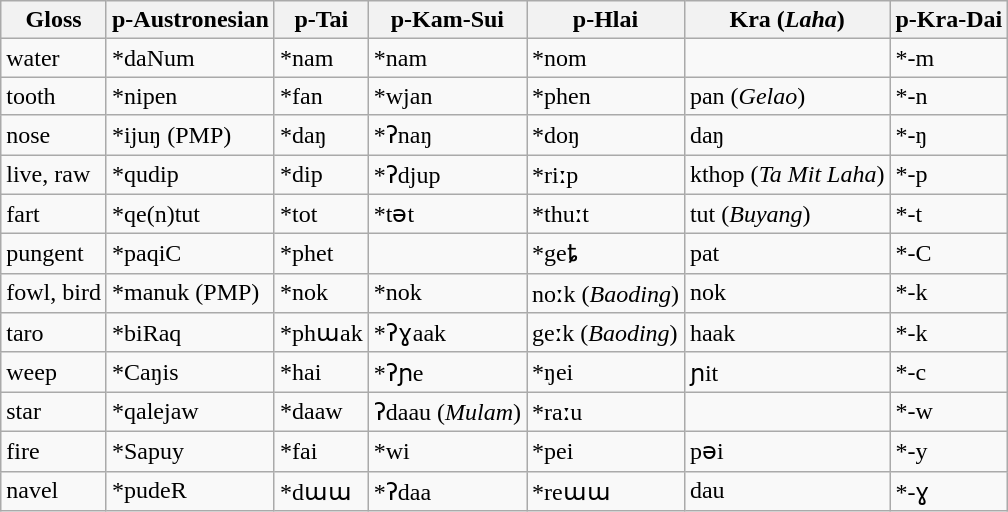<table class="wikitable sortable">
<tr>
<th>Gloss</th>
<th>p-Austronesian</th>
<th>p-Tai</th>
<th>p-Kam-Sui</th>
<th>p-Hlai</th>
<th>Kra (<em>Laha</em>)</th>
<th>p-Kra-Dai</th>
</tr>
<tr>
<td>water</td>
<td>*daNum</td>
<td>*nam</td>
<td>*nam</td>
<td>*nom</td>
<td></td>
<td>*-m</td>
</tr>
<tr>
<td>tooth</td>
<td>*nipen</td>
<td>*fan</td>
<td>*wjan</td>
<td>*phen</td>
<td>pan (<em>Gelao</em>)</td>
<td>*-n</td>
</tr>
<tr>
<td>nose</td>
<td>*ijuŋ (PMP)</td>
<td>*daŋ</td>
<td>*ʔnaŋ</td>
<td>*doŋ</td>
<td>daŋ</td>
<td>*-ŋ</td>
</tr>
<tr>
<td>live, raw</td>
<td>*qudip</td>
<td>*dip</td>
<td>*ʔdjup</td>
<td>*riːp</td>
<td>kthop (<em>Ta Mit Laha</em>)</td>
<td>*-p</td>
</tr>
<tr>
<td>fart</td>
<td>*qe(n)tut</td>
<td>*tot</td>
<td>*tət</td>
<td>*thuːt</td>
<td>tut (<em>Buyang</em>)</td>
<td>*-t</td>
</tr>
<tr>
<td>pungent</td>
<td>*paqiC</td>
<td>*phet</td>
<td></td>
<td>*geȶ</td>
<td>pat</td>
<td>*-C</td>
</tr>
<tr>
<td>fowl, bird</td>
<td>*manuk (PMP)</td>
<td>*nok</td>
<td>*nok</td>
<td>noːk (<em>Baoding</em>)</td>
<td>nok</td>
<td>*-k</td>
</tr>
<tr>
<td>taro</td>
<td>*biRaq</td>
<td>*phɯak</td>
<td>*ʔɣaak</td>
<td>geːk (<em>Baoding</em>)</td>
<td>haak</td>
<td>*-k</td>
</tr>
<tr>
<td>weep</td>
<td>*Caŋis</td>
<td>*hai</td>
<td>*ʔɲe</td>
<td>*ŋei</td>
<td>ɲit</td>
<td>*-c</td>
</tr>
<tr>
<td>star</td>
<td>*qalejaw</td>
<td>*daaw</td>
<td>ʔdaau (<em>Mulam</em>)</td>
<td>*raːu</td>
<td></td>
<td>*-w</td>
</tr>
<tr>
<td>fire</td>
<td>*Sapuy</td>
<td>*fai</td>
<td>*wi</td>
<td>*pei</td>
<td>pəi</td>
<td>*-y</td>
</tr>
<tr>
<td>navel</td>
<td>*pudeR</td>
<td>*dɯɯ</td>
<td>*ʔdaa</td>
<td>*reɯɯ</td>
<td>dau</td>
<td>*-ɣ</td>
</tr>
</table>
